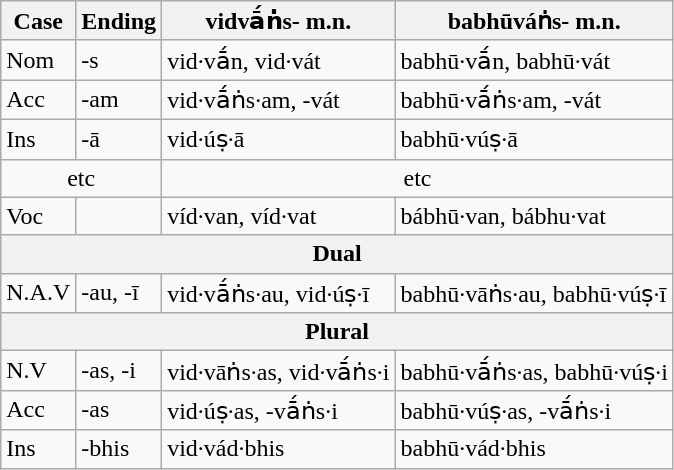<table class="wikitable">
<tr>
<th>Case</th>
<th>Ending</th>
<th>vidvā́ṅs- m.n.</th>
<th>babhūváṅs- m.n.</th>
</tr>
<tr>
<td>Nom</td>
<td>-s</td>
<td>vid·vā́n, vid·vát</td>
<td>babhū·vā́n, babhū·vát</td>
</tr>
<tr>
<td>Acc</td>
<td>-am</td>
<td>vid·vā́ṅs·am, -vát</td>
<td>babhū·vā́ṅs·am, -vát</td>
</tr>
<tr>
<td>Ins</td>
<td>-ā</td>
<td>vid·úṣ·ā</td>
<td>babhū·vúṣ·ā</td>
</tr>
<tr style="text-align:center;">
<td colspan="2">etc</td>
<td colspan="2">etc</td>
</tr>
<tr>
<td>Voc </td>
<td></td>
<td>víd·van, víd·vat</td>
<td>bábhū·van, bábhu·vat</td>
</tr>
<tr>
<th colspan="4">Dual</th>
</tr>
<tr>
<td>N.A.V</td>
<td>-au, -ī</td>
<td>vid·vā́ṅs·au, vid·úṣ·ī</td>
<td>babhū·vāṅs·au, babhū·vúṣ·ī</td>
</tr>
<tr>
<th colspan="4">Plural</th>
</tr>
<tr>
<td>N.V</td>
<td>-as, -i</td>
<td>vid·vāṅs·as, vid·vā́ṅs·i</td>
<td>babhū·vā́ṅs·as, babhū·vúṣ·i</td>
</tr>
<tr>
<td>Acc</td>
<td>-as</td>
<td>vid·úṣ·as, -vā́ṅs·i</td>
<td>babhū·vúṣ·as, -vā́ṅs·i</td>
</tr>
<tr>
<td>Ins</td>
<td>-bhis</td>
<td>vid·vád·bhis</td>
<td>babhū·vád·bhis</td>
</tr>
</table>
